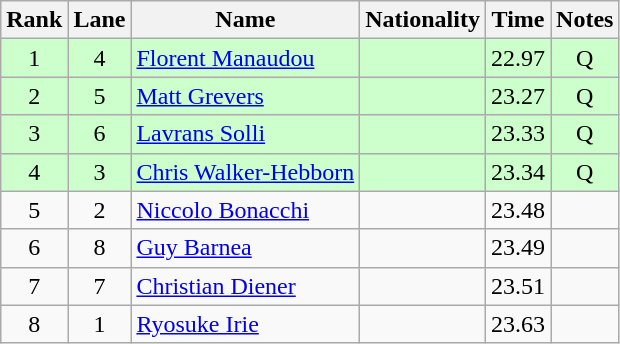<table class="wikitable sortable" style="text-align:center">
<tr>
<th>Rank</th>
<th>Lane</th>
<th>Name</th>
<th>Nationality</th>
<th>Time</th>
<th>Notes</th>
</tr>
<tr bgcolor=ccffcc>
<td>1</td>
<td>4</td>
<td align=left><a href='#'>Florent Manaudou</a></td>
<td align=left></td>
<td>22.97</td>
<td>Q</td>
</tr>
<tr bgcolor=ccffcc>
<td>2</td>
<td>5</td>
<td align=left><a href='#'>Matt Grevers</a></td>
<td align=left></td>
<td>23.27</td>
<td>Q</td>
</tr>
<tr bgcolor=ccffcc>
<td>3</td>
<td>6</td>
<td align=left><a href='#'>Lavrans Solli</a></td>
<td align=left></td>
<td>23.33</td>
<td>Q</td>
</tr>
<tr bgcolor=ccffcc>
<td>4</td>
<td>3</td>
<td align=left><a href='#'>Chris Walker-Hebborn</a></td>
<td align=left></td>
<td>23.34</td>
<td>Q</td>
</tr>
<tr>
<td>5</td>
<td>2</td>
<td align=left><a href='#'>Niccolo Bonacchi</a></td>
<td align=left></td>
<td>23.48</td>
<td></td>
</tr>
<tr>
<td>6</td>
<td>8</td>
<td align=left><a href='#'>Guy Barnea</a></td>
<td align=left></td>
<td>23.49</td>
<td></td>
</tr>
<tr>
<td>7</td>
<td>7</td>
<td align=left><a href='#'>Christian Diener</a></td>
<td align=left></td>
<td>23.51</td>
<td></td>
</tr>
<tr>
<td>8</td>
<td>1</td>
<td align=left><a href='#'>Ryosuke Irie</a></td>
<td align=left></td>
<td>23.63</td>
<td></td>
</tr>
</table>
